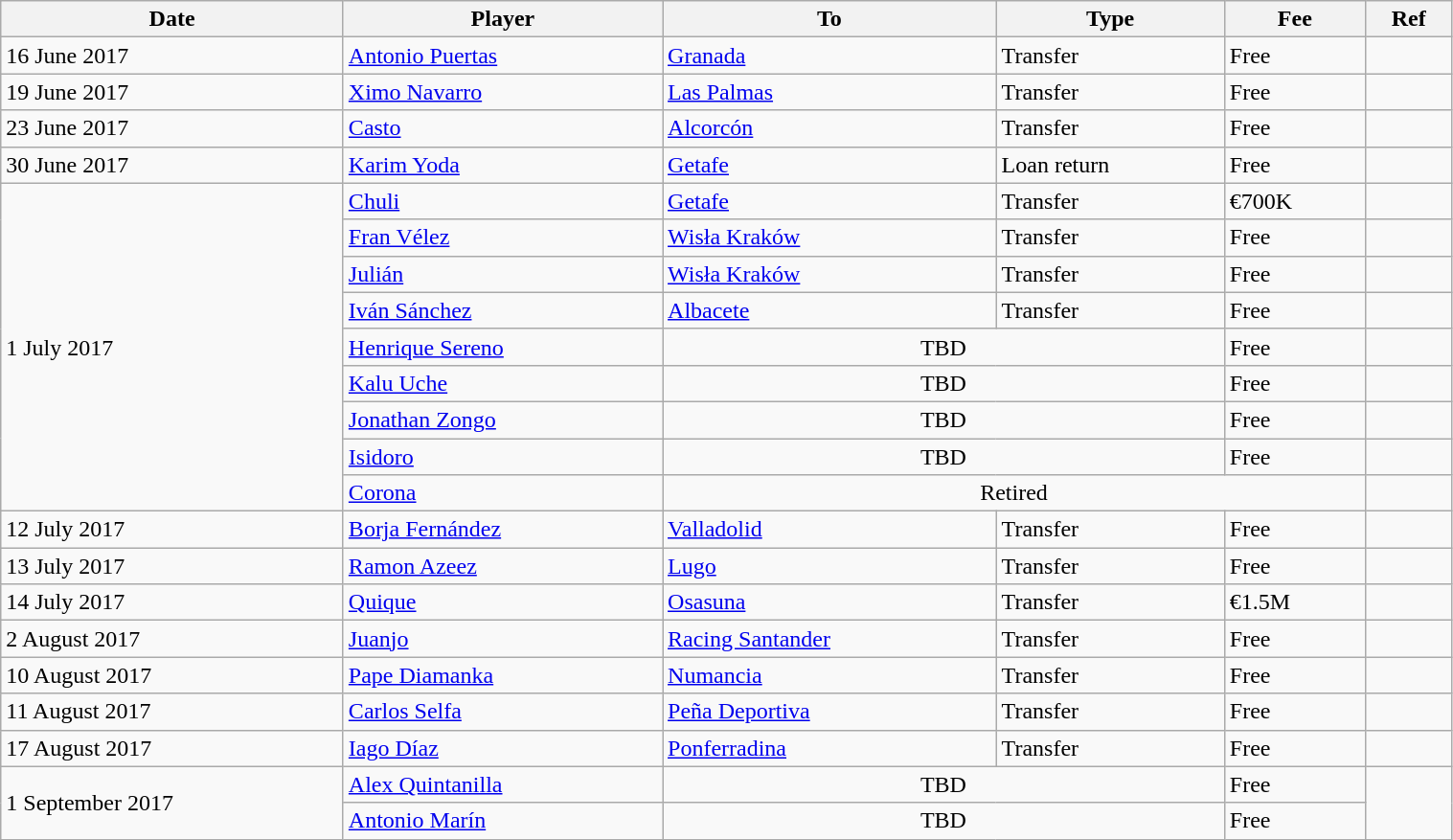<table class="wikitable" style="width:80%;">
<tr>
<th>Date</th>
<th>Player</th>
<th>To</th>
<th>Type</th>
<th>Fee</th>
<th>Ref</th>
</tr>
<tr>
<td>16 June 2017</td>
<td> <a href='#'>Antonio Puertas</a></td>
<td> <a href='#'>Granada</a></td>
<td>Transfer</td>
<td>Free</td>
<td></td>
</tr>
<tr>
<td>19 June 2017</td>
<td> <a href='#'>Ximo Navarro</a></td>
<td> <a href='#'>Las Palmas</a></td>
<td>Transfer</td>
<td>Free</td>
<td></td>
</tr>
<tr>
<td>23 June 2017</td>
<td> <a href='#'>Casto</a></td>
<td> <a href='#'>Alcorcón</a></td>
<td>Transfer</td>
<td>Free</td>
<td></td>
</tr>
<tr>
<td>30 June 2017</td>
<td> <a href='#'>Karim Yoda</a></td>
<td> <a href='#'>Getafe</a></td>
<td>Loan return</td>
<td>Free</td>
<td></td>
</tr>
<tr>
<td rowspan="9">1 July 2017</td>
<td> <a href='#'>Chuli</a></td>
<td> <a href='#'>Getafe</a></td>
<td>Transfer</td>
<td>€700K</td>
<td></td>
</tr>
<tr>
<td> <a href='#'>Fran Vélez</a></td>
<td> <a href='#'>Wisła Kraków</a></td>
<td>Transfer</td>
<td>Free</td>
<td></td>
</tr>
<tr>
<td> <a href='#'>Julián</a></td>
<td> <a href='#'>Wisła Kraków</a></td>
<td>Transfer</td>
<td>Free</td>
<td></td>
</tr>
<tr>
<td> <a href='#'>Iván Sánchez</a></td>
<td> <a href='#'>Albacete</a></td>
<td>Transfer</td>
<td>Free</td>
<td></td>
</tr>
<tr>
<td> <a href='#'>Henrique Sereno</a></td>
<td colspan="2" style="text-align:center;">TBD</td>
<td>Free</td>
<td></td>
</tr>
<tr>
<td> <a href='#'>Kalu Uche</a></td>
<td colspan="2" style="text-align:center;">TBD</td>
<td>Free</td>
<td></td>
</tr>
<tr>
<td> <a href='#'>Jonathan Zongo</a></td>
<td colspan="2" style="text-align:center;">TBD</td>
<td>Free</td>
<td></td>
</tr>
<tr>
<td> <a href='#'>Isidoro</a></td>
<td colspan="2" style="text-align:center;">TBD</td>
<td>Free</td>
<td></td>
</tr>
<tr>
<td> <a href='#'>Corona</a></td>
<td colspan="3" style="text-align:center;">Retired</td>
<td></td>
</tr>
<tr>
<td>12 July 2017</td>
<td> <a href='#'>Borja Fernández</a></td>
<td> <a href='#'>Valladolid</a></td>
<td>Transfer</td>
<td>Free</td>
<td></td>
</tr>
<tr>
<td>13 July 2017</td>
<td> <a href='#'>Ramon Azeez</a></td>
<td> <a href='#'>Lugo</a></td>
<td>Transfer</td>
<td>Free</td>
<td></td>
</tr>
<tr>
<td>14 July 2017</td>
<td> <a href='#'>Quique</a></td>
<td> <a href='#'>Osasuna</a></td>
<td>Transfer</td>
<td>€1.5M</td>
<td></td>
</tr>
<tr>
<td>2 August 2017</td>
<td> <a href='#'>Juanjo</a></td>
<td> <a href='#'>Racing Santander</a></td>
<td>Transfer</td>
<td>Free</td>
<td></td>
</tr>
<tr>
<td>10 August 2017</td>
<td> <a href='#'>Pape Diamanka</a></td>
<td> <a href='#'>Numancia</a></td>
<td>Transfer</td>
<td>Free</td>
<td></td>
</tr>
<tr>
<td>11 August 2017</td>
<td> <a href='#'>Carlos Selfa</a></td>
<td> <a href='#'>Peña Deportiva</a></td>
<td>Transfer</td>
<td>Free</td>
<td></td>
</tr>
<tr>
<td>17 August 2017</td>
<td> <a href='#'>Iago Díaz</a></td>
<td> <a href='#'>Ponferradina</a></td>
<td>Transfer</td>
<td>Free</td>
<td></td>
</tr>
<tr>
<td rowspan="2">1 September 2017</td>
<td> <a href='#'>Alex Quintanilla</a></td>
<td colspan="2" style="text-align:center;">TBD</td>
<td>Free</td>
<td rowspan="2"></td>
</tr>
<tr>
<td> <a href='#'>Antonio Marín</a></td>
<td colspan="2" style="text-align:center;">TBD</td>
<td>Free</td>
</tr>
</table>
